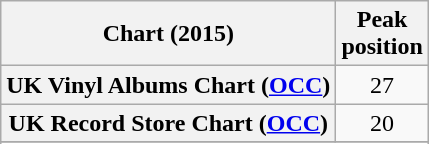<table class="wikitable sortable plainrowheaders" style="text-align:center">
<tr>
<th scope="col">Chart (2015)</th>
<th scope="col">Peak<br>position</th>
</tr>
<tr>
<th scope="row">UK Vinyl Albums Chart (<a href='#'>OCC</a>)</th>
<td>27</td>
</tr>
<tr>
<th scope="row">UK Record Store Chart (<a href='#'>OCC</a>)</th>
<td>20</td>
</tr>
<tr>
</tr>
<tr>
</tr>
<tr>
</tr>
<tr>
</tr>
<tr>
</tr>
<tr>
</tr>
<tr>
</tr>
<tr>
</tr>
</table>
